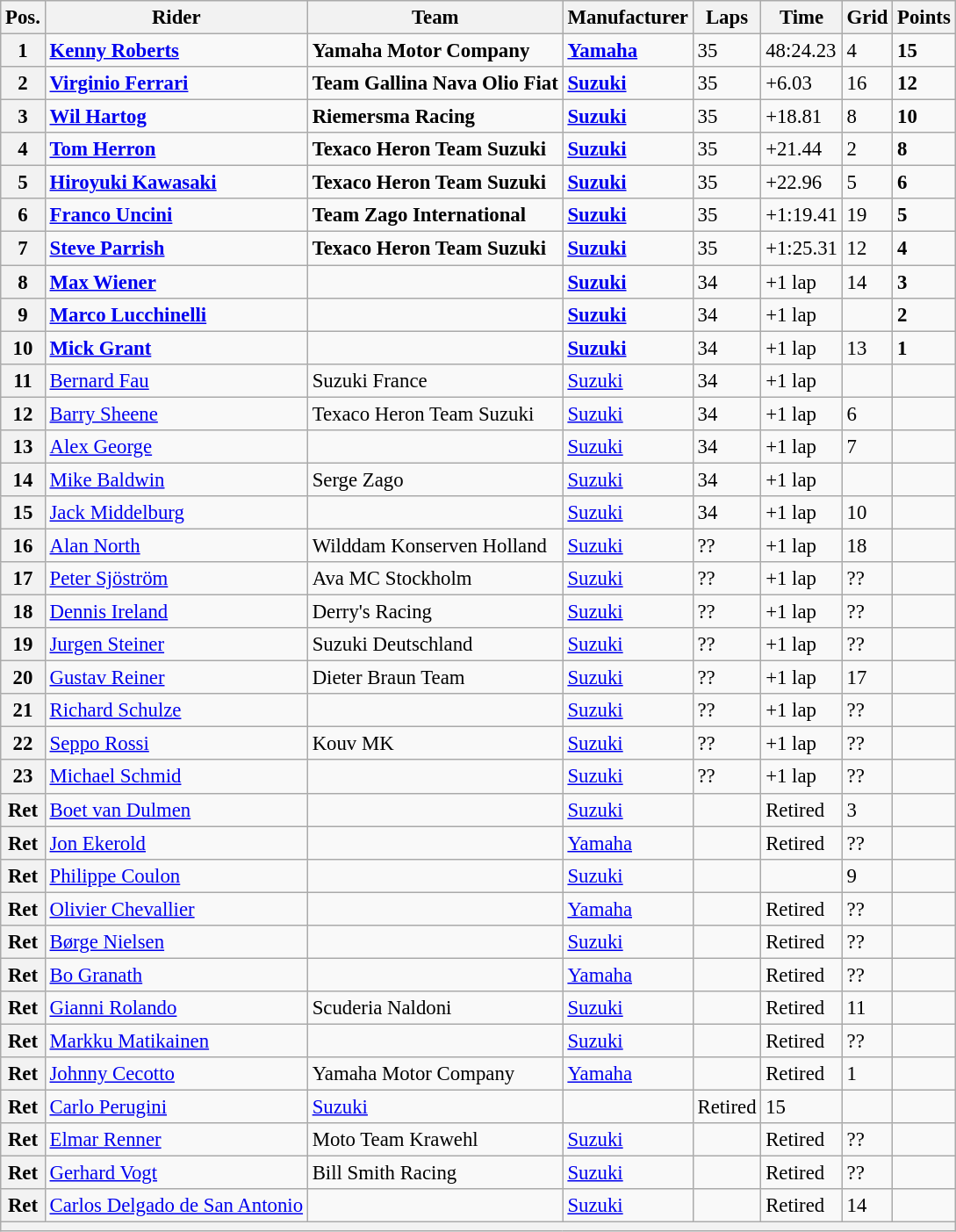<table class="wikitable" style="font-size: 95%;">
<tr>
<th>Pos.</th>
<th>Rider</th>
<th>Team</th>
<th>Manufacturer</th>
<th>Laps</th>
<th>Time</th>
<th>Grid</th>
<th>Points</th>
</tr>
<tr>
<th>1</th>
<td> <strong><a href='#'>Kenny Roberts</a></strong></td>
<td><strong>Yamaha Motor Company</strong></td>
<td><strong><a href='#'>Yamaha</a></strong></td>
<td>35</td>
<td>48:24.23</td>
<td>4</td>
<td><strong>15</strong></td>
</tr>
<tr>
<th>2</th>
<td> <strong><a href='#'>Virginio Ferrari</a></strong></td>
<td><strong>Team Gallina Nava Olio Fiat</strong></td>
<td><strong><a href='#'>Suzuki</a></strong></td>
<td>35</td>
<td>+6.03</td>
<td>16</td>
<td><strong>12</strong></td>
</tr>
<tr>
<th>3</th>
<td> <strong><a href='#'>Wil Hartog</a></strong></td>
<td><strong>Riemersma Racing</strong></td>
<td><strong><a href='#'>Suzuki</a></strong></td>
<td>35</td>
<td>+18.81</td>
<td>8</td>
<td><strong>10</strong></td>
</tr>
<tr>
<th>4</th>
<td> <strong><a href='#'>Tom Herron</a></strong></td>
<td><strong>Texaco Heron Team Suzuki</strong></td>
<td><strong><a href='#'>Suzuki</a></strong></td>
<td>35</td>
<td>+21.44</td>
<td>2</td>
<td><strong>8</strong></td>
</tr>
<tr>
<th>5</th>
<td> <strong><a href='#'>Hiroyuki Kawasaki</a></strong></td>
<td><strong>Texaco Heron Team Suzuki</strong></td>
<td><strong><a href='#'>Suzuki</a></strong></td>
<td>35</td>
<td>+22.96</td>
<td>5</td>
<td><strong>6</strong></td>
</tr>
<tr>
<th>6</th>
<td> <strong><a href='#'>Franco Uncini</a></strong></td>
<td><strong>Team Zago International</strong></td>
<td><strong><a href='#'>Suzuki</a></strong></td>
<td>35</td>
<td>+1:19.41</td>
<td>19</td>
<td><strong>5</strong></td>
</tr>
<tr>
<th>7</th>
<td> <strong><a href='#'>Steve Parrish</a></strong></td>
<td><strong>Texaco Heron Team Suzuki</strong></td>
<td><strong><a href='#'>Suzuki</a></strong></td>
<td>35</td>
<td>+1:25.31</td>
<td>12</td>
<td><strong>4</strong></td>
</tr>
<tr>
<th>8</th>
<td> <strong><a href='#'>Max Wiener</a></strong></td>
<td></td>
<td><strong><a href='#'>Suzuki</a></strong></td>
<td>34</td>
<td>+1 lap</td>
<td>14</td>
<td><strong>3</strong></td>
</tr>
<tr>
<th>9</th>
<td> <strong><a href='#'>Marco Lucchinelli</a></strong></td>
<td></td>
<td><strong><a href='#'>Suzuki</a></strong></td>
<td>34</td>
<td>+1 lap</td>
<td></td>
<td><strong>2</strong></td>
</tr>
<tr>
<th>10</th>
<td> <strong><a href='#'>Mick Grant</a></strong></td>
<td></td>
<td><strong><a href='#'>Suzuki</a></strong></td>
<td>34</td>
<td>+1 lap</td>
<td>13</td>
<td><strong>1</strong></td>
</tr>
<tr>
<th>11</th>
<td> <a href='#'>Bernard Fau</a></td>
<td>Suzuki France</td>
<td><a href='#'>Suzuki</a></td>
<td>34</td>
<td>+1 lap</td>
<td></td>
<td></td>
</tr>
<tr>
<th>12</th>
<td> <a href='#'>Barry Sheene</a></td>
<td>Texaco Heron Team Suzuki</td>
<td><a href='#'>Suzuki</a></td>
<td>34</td>
<td>+1 lap</td>
<td>6</td>
<td></td>
</tr>
<tr>
<th>13</th>
<td> <a href='#'>Alex George</a></td>
<td></td>
<td><a href='#'>Suzuki</a></td>
<td>34</td>
<td>+1 lap</td>
<td>7</td>
<td></td>
</tr>
<tr>
<th>14</th>
<td> <a href='#'>Mike Baldwin</a></td>
<td>Serge Zago</td>
<td><a href='#'>Suzuki</a></td>
<td>34</td>
<td>+1 lap</td>
<td></td>
<td></td>
</tr>
<tr>
<th>15</th>
<td> <a href='#'>Jack Middelburg</a></td>
<td></td>
<td><a href='#'>Suzuki</a></td>
<td>34</td>
<td>+1 lap</td>
<td>10</td>
<td></td>
</tr>
<tr>
<th>16</th>
<td> <a href='#'>Alan North</a></td>
<td>Wilddam Konserven Holland</td>
<td><a href='#'>Suzuki</a></td>
<td>??</td>
<td>+1 lap</td>
<td>18</td>
<td></td>
</tr>
<tr>
<th>17</th>
<td> <a href='#'>Peter Sjöström</a></td>
<td>Ava MC Stockholm</td>
<td><a href='#'>Suzuki</a></td>
<td>??</td>
<td>+1 lap</td>
<td>??</td>
<td></td>
</tr>
<tr>
<th>18</th>
<td> <a href='#'>Dennis Ireland</a></td>
<td>Derry's Racing</td>
<td><a href='#'>Suzuki</a></td>
<td>??</td>
<td>+1 lap</td>
<td>??</td>
<td></td>
</tr>
<tr>
<th>19</th>
<td> <a href='#'>Jurgen Steiner</a></td>
<td>Suzuki Deutschland</td>
<td><a href='#'>Suzuki</a></td>
<td>??</td>
<td>+1 lap</td>
<td>??</td>
<td></td>
</tr>
<tr>
<th>20</th>
<td> <a href='#'>Gustav Reiner</a></td>
<td>Dieter Braun Team</td>
<td><a href='#'>Suzuki</a></td>
<td>??</td>
<td>+1 lap</td>
<td>17</td>
<td></td>
</tr>
<tr>
<th>21</th>
<td> <a href='#'>Richard Schulze</a></td>
<td></td>
<td><a href='#'>Suzuki</a></td>
<td>??</td>
<td>+1 lap</td>
<td>??</td>
<td></td>
</tr>
<tr>
<th>22</th>
<td> <a href='#'>Seppo Rossi</a></td>
<td>Kouv MK</td>
<td><a href='#'>Suzuki</a></td>
<td>??</td>
<td>+1 lap</td>
<td>??</td>
<td></td>
</tr>
<tr>
<th>23</th>
<td> <a href='#'>Michael Schmid</a></td>
<td></td>
<td><a href='#'>Suzuki</a></td>
<td>??</td>
<td>+1 lap</td>
<td>??</td>
<td></td>
</tr>
<tr>
<th>Ret</th>
<td> <a href='#'>Boet van Dulmen</a></td>
<td></td>
<td><a href='#'>Suzuki</a></td>
<td></td>
<td>Retired</td>
<td>3</td>
<td></td>
</tr>
<tr>
<th>Ret</th>
<td> <a href='#'>Jon Ekerold</a></td>
<td></td>
<td><a href='#'>Yamaha</a></td>
<td></td>
<td>Retired</td>
<td>??</td>
<td></td>
</tr>
<tr>
<th>Ret</th>
<td> <a href='#'>Philippe Coulon</a></td>
<td></td>
<td><a href='#'>Suzuki</a></td>
<td></td>
<td></td>
<td>9</td>
<td></td>
</tr>
<tr>
<th>Ret</th>
<td> <a href='#'>Olivier Chevallier</a></td>
<td></td>
<td><a href='#'>Yamaha</a></td>
<td></td>
<td>Retired</td>
<td>??</td>
<td></td>
</tr>
<tr>
<th>Ret</th>
<td> <a href='#'>Børge Nielsen</a></td>
<td></td>
<td><a href='#'>Suzuki</a></td>
<td></td>
<td>Retired</td>
<td>??</td>
<td></td>
</tr>
<tr>
<th>Ret</th>
<td> <a href='#'>Bo Granath</a></td>
<td></td>
<td><a href='#'>Yamaha</a></td>
<td></td>
<td>Retired</td>
<td>??</td>
<td></td>
</tr>
<tr>
<th>Ret</th>
<td> <a href='#'>Gianni Rolando</a></td>
<td>Scuderia Naldoni</td>
<td><a href='#'>Suzuki</a></td>
<td></td>
<td>Retired</td>
<td>11</td>
<td></td>
</tr>
<tr>
<th>Ret</th>
<td> <a href='#'>Markku Matikainen</a></td>
<td></td>
<td><a href='#'>Suzuki</a></td>
<td></td>
<td>Retired</td>
<td>??</td>
<td></td>
</tr>
<tr>
<th>Ret</th>
<td> <a href='#'>Johnny Cecotto</a></td>
<td>Yamaha Motor Company</td>
<td><a href='#'>Yamaha</a></td>
<td></td>
<td>Retired</td>
<td>1</td>
<td></td>
</tr>
<tr>
<th>Ret</th>
<td> <a href='#'>Carlo Perugini</a></td>
<td><a href='#'>Suzuki</a></td>
<td></td>
<td>Retired</td>
<td>15</td>
<td></td>
</tr>
<tr>
<th>Ret</th>
<td> <a href='#'>Elmar Renner</a></td>
<td>Moto Team Krawehl</td>
<td><a href='#'>Suzuki</a></td>
<td></td>
<td>Retired</td>
<td>??</td>
<td></td>
</tr>
<tr>
<th>Ret</th>
<td> <a href='#'>Gerhard Vogt</a></td>
<td>Bill Smith Racing</td>
<td><a href='#'>Suzuki</a></td>
<td></td>
<td>Retired</td>
<td>??</td>
<td></td>
</tr>
<tr>
<th>Ret</th>
<td> <a href='#'>Carlos Delgado de San Antonio</a></td>
<td></td>
<td><a href='#'>Suzuki</a></td>
<td></td>
<td>Retired</td>
<td>14</td>
<td></td>
</tr>
<tr>
<th colspan=8></th>
</tr>
</table>
